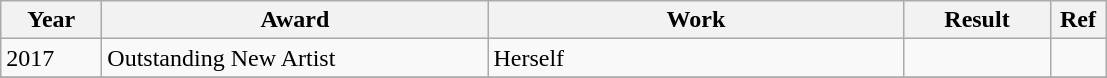<table class="wikitable">
<tr>
<th width=60>Year</th>
<th style="width:250px;">Award</th>
<th style="width:270px;">Work</th>
<th width="90">Result</th>
<th width="30">Ref</th>
</tr>
<tr>
<td>2017</td>
<td>Outstanding New Artist</td>
<td>Herself</td>
<td></td>
<td></td>
</tr>
<tr>
</tr>
</table>
